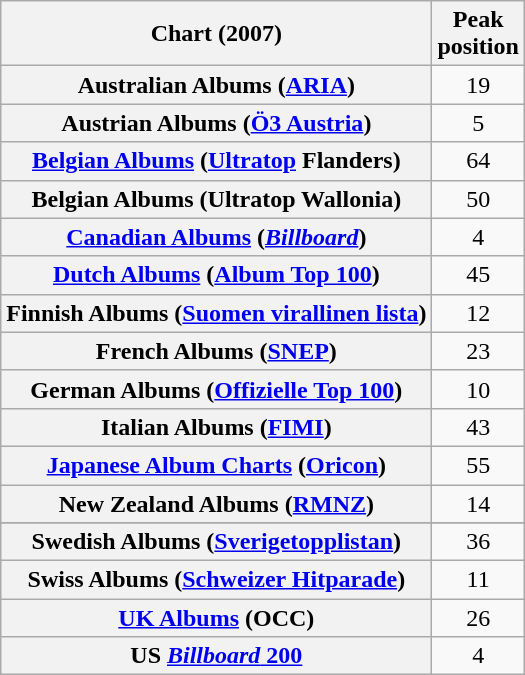<table class="wikitable sortable plainrowheaders">
<tr>
<th scope="col">Chart (2007)</th>
<th scope="col">Peak<br>position</th>
</tr>
<tr>
<th scope="row">Australian Albums (<a href='#'>ARIA</a>)</th>
<td align="center">19</td>
</tr>
<tr>
<th scope="row">Austrian Albums (<a href='#'>Ö3 Austria</a>)</th>
<td align="center">5</td>
</tr>
<tr>
<th scope="row"><a href='#'>Belgian Albums</a> (<a href='#'>Ultratop</a> Flanders)</th>
<td align="center">64</td>
</tr>
<tr>
<th scope="row">Belgian Albums (Ultratop Wallonia)</th>
<td align="center">50</td>
</tr>
<tr>
<th scope="row"><a href='#'>Canadian Albums</a> (<em><a href='#'>Billboard</a></em>)</th>
<td align="center">4</td>
</tr>
<tr>
<th scope="row"><a href='#'>Dutch Albums</a> (<a href='#'>Album Top 100</a>)</th>
<td align="center">45</td>
</tr>
<tr>
<th scope="row">Finnish Albums (<a href='#'>Suomen virallinen lista</a>)</th>
<td align="center">12</td>
</tr>
<tr>
<th scope="row">French Albums (<a href='#'>SNEP</a>)</th>
<td align="center">23</td>
</tr>
<tr>
<th scope="row">German Albums (<a href='#'>Offizielle Top 100</a>)</th>
<td align="center">10</td>
</tr>
<tr>
<th scope="row">Italian Albums (<a href='#'>FIMI</a>)</th>
<td align="center">43</td>
</tr>
<tr>
<th scope="row"><a href='#'>Japanese Album Charts</a> (<a href='#'>Oricon</a>)</th>
<td align="center">55</td>
</tr>
<tr>
<th scope="row">New Zealand Albums (<a href='#'>RMNZ</a>)</th>
<td align="center">14</td>
</tr>
<tr>
</tr>
<tr>
<th scope="row">Swedish Albums (<a href='#'>Sverigetopplistan</a>)</th>
<td align="center">36</td>
</tr>
<tr>
<th scope="row">Swiss Albums (<a href='#'>Schweizer Hitparade</a>)</th>
<td align="center">11</td>
</tr>
<tr>
<th scope="row"><a href='#'>UK Albums</a> (OCC)</th>
<td align="center">26</td>
</tr>
<tr>
<th scope="row">US <a href='#'><em>Billboard</em> 200</a></th>
<td align="center">4</td>
</tr>
</table>
